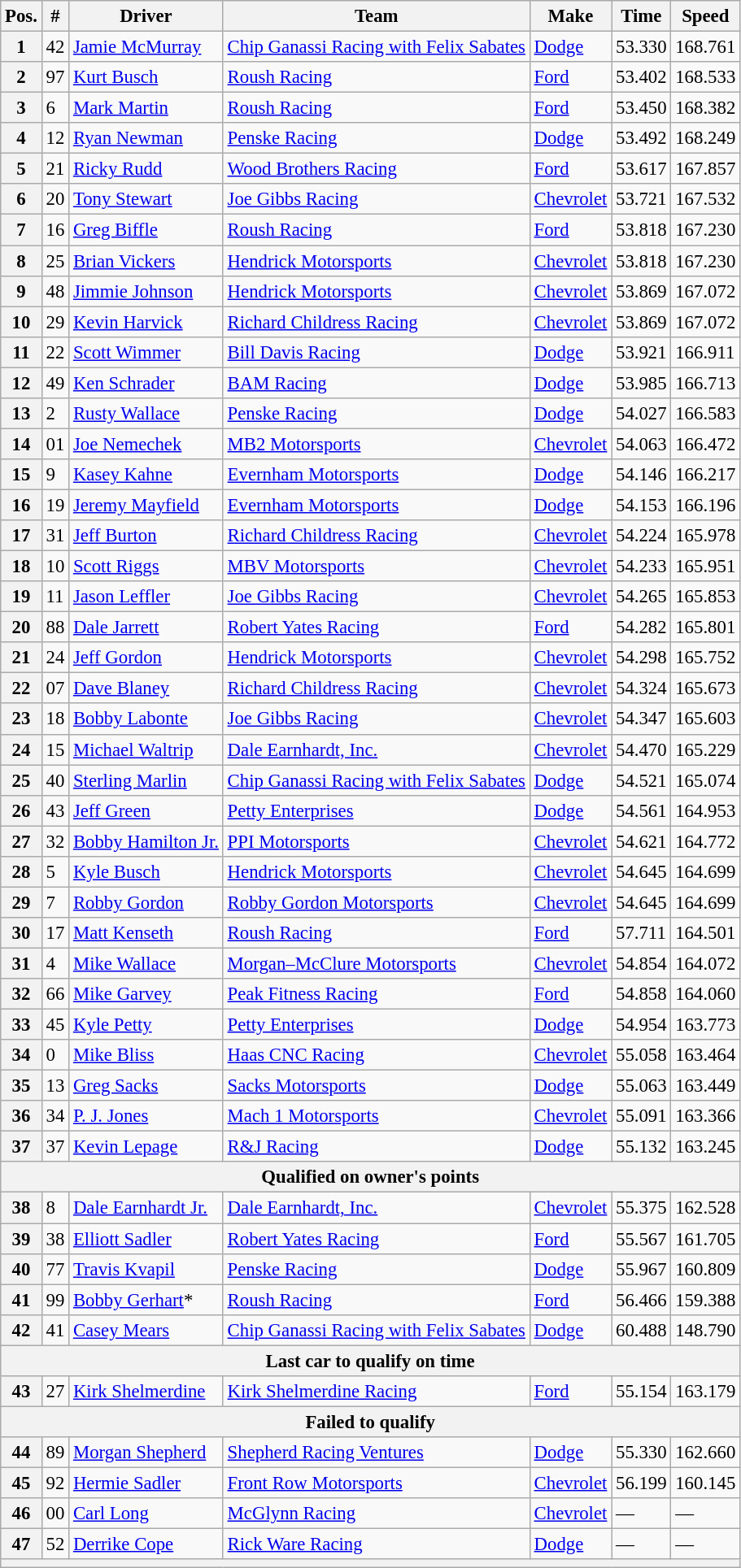<table class="wikitable" style="font-size:95%">
<tr>
<th>Pos.</th>
<th>#</th>
<th>Driver</th>
<th>Team</th>
<th>Make</th>
<th>Time</th>
<th>Speed</th>
</tr>
<tr>
<th>1</th>
<td>42</td>
<td><a href='#'>Jamie McMurray</a></td>
<td><a href='#'>Chip Ganassi Racing with Felix Sabates</a></td>
<td><a href='#'>Dodge</a></td>
<td>53.330</td>
<td>168.761</td>
</tr>
<tr>
<th>2</th>
<td>97</td>
<td><a href='#'>Kurt Busch</a></td>
<td><a href='#'>Roush Racing</a></td>
<td><a href='#'>Ford</a></td>
<td>53.402</td>
<td>168.533</td>
</tr>
<tr>
<th>3</th>
<td>6</td>
<td><a href='#'>Mark Martin</a></td>
<td><a href='#'>Roush Racing</a></td>
<td><a href='#'>Ford</a></td>
<td>53.450</td>
<td>168.382</td>
</tr>
<tr>
<th>4</th>
<td>12</td>
<td><a href='#'>Ryan Newman</a></td>
<td><a href='#'>Penske Racing</a></td>
<td><a href='#'>Dodge</a></td>
<td>53.492</td>
<td>168.249</td>
</tr>
<tr>
<th>5</th>
<td>21</td>
<td><a href='#'>Ricky Rudd</a></td>
<td><a href='#'>Wood Brothers Racing</a></td>
<td><a href='#'>Ford</a></td>
<td>53.617</td>
<td>167.857</td>
</tr>
<tr>
<th>6</th>
<td>20</td>
<td><a href='#'>Tony Stewart</a></td>
<td><a href='#'>Joe Gibbs Racing</a></td>
<td><a href='#'>Chevrolet</a></td>
<td>53.721</td>
<td>167.532</td>
</tr>
<tr>
<th>7</th>
<td>16</td>
<td><a href='#'>Greg Biffle</a></td>
<td><a href='#'>Roush Racing</a></td>
<td><a href='#'>Ford</a></td>
<td>53.818</td>
<td>167.230</td>
</tr>
<tr>
<th>8</th>
<td>25</td>
<td><a href='#'>Brian Vickers</a></td>
<td><a href='#'>Hendrick Motorsports</a></td>
<td><a href='#'>Chevrolet</a></td>
<td>53.818</td>
<td>167.230</td>
</tr>
<tr>
<th>9</th>
<td>48</td>
<td><a href='#'>Jimmie Johnson</a></td>
<td><a href='#'>Hendrick Motorsports</a></td>
<td><a href='#'>Chevrolet</a></td>
<td>53.869</td>
<td>167.072</td>
</tr>
<tr>
<th>10</th>
<td>29</td>
<td><a href='#'>Kevin Harvick</a></td>
<td><a href='#'>Richard Childress Racing</a></td>
<td><a href='#'>Chevrolet</a></td>
<td>53.869</td>
<td>167.072</td>
</tr>
<tr>
<th>11</th>
<td>22</td>
<td><a href='#'>Scott Wimmer</a></td>
<td><a href='#'>Bill Davis Racing</a></td>
<td><a href='#'>Dodge</a></td>
<td>53.921</td>
<td>166.911</td>
</tr>
<tr>
<th>12</th>
<td>49</td>
<td><a href='#'>Ken Schrader</a></td>
<td><a href='#'>BAM Racing</a></td>
<td><a href='#'>Dodge</a></td>
<td>53.985</td>
<td>166.713</td>
</tr>
<tr>
<th>13</th>
<td>2</td>
<td><a href='#'>Rusty Wallace</a></td>
<td><a href='#'>Penske Racing</a></td>
<td><a href='#'>Dodge</a></td>
<td>54.027</td>
<td>166.583</td>
</tr>
<tr>
<th>14</th>
<td>01</td>
<td><a href='#'>Joe Nemechek</a></td>
<td><a href='#'>MB2 Motorsports</a></td>
<td><a href='#'>Chevrolet</a></td>
<td>54.063</td>
<td>166.472</td>
</tr>
<tr>
<th>15</th>
<td>9</td>
<td><a href='#'>Kasey Kahne</a></td>
<td><a href='#'>Evernham Motorsports</a></td>
<td><a href='#'>Dodge</a></td>
<td>54.146</td>
<td>166.217</td>
</tr>
<tr>
<th>16</th>
<td>19</td>
<td><a href='#'>Jeremy Mayfield</a></td>
<td><a href='#'>Evernham Motorsports</a></td>
<td><a href='#'>Dodge</a></td>
<td>54.153</td>
<td>166.196</td>
</tr>
<tr>
<th>17</th>
<td>31</td>
<td><a href='#'>Jeff Burton</a></td>
<td><a href='#'>Richard Childress Racing</a></td>
<td><a href='#'>Chevrolet</a></td>
<td>54.224</td>
<td>165.978</td>
</tr>
<tr>
<th>18</th>
<td>10</td>
<td><a href='#'>Scott Riggs</a></td>
<td><a href='#'>MBV Motorsports</a></td>
<td><a href='#'>Chevrolet</a></td>
<td>54.233</td>
<td>165.951</td>
</tr>
<tr>
<th>19</th>
<td>11</td>
<td><a href='#'>Jason Leffler</a></td>
<td><a href='#'>Joe Gibbs Racing</a></td>
<td><a href='#'>Chevrolet</a></td>
<td>54.265</td>
<td>165.853</td>
</tr>
<tr>
<th>20</th>
<td>88</td>
<td><a href='#'>Dale Jarrett</a></td>
<td><a href='#'>Robert Yates Racing</a></td>
<td><a href='#'>Ford</a></td>
<td>54.282</td>
<td>165.801</td>
</tr>
<tr>
<th>21</th>
<td>24</td>
<td><a href='#'>Jeff Gordon</a></td>
<td><a href='#'>Hendrick Motorsports</a></td>
<td><a href='#'>Chevrolet</a></td>
<td>54.298</td>
<td>165.752</td>
</tr>
<tr>
<th>22</th>
<td>07</td>
<td><a href='#'>Dave Blaney</a></td>
<td><a href='#'>Richard Childress Racing</a></td>
<td><a href='#'>Chevrolet</a></td>
<td>54.324</td>
<td>165.673</td>
</tr>
<tr>
<th>23</th>
<td>18</td>
<td><a href='#'>Bobby Labonte</a></td>
<td><a href='#'>Joe Gibbs Racing</a></td>
<td><a href='#'>Chevrolet</a></td>
<td>54.347</td>
<td>165.603</td>
</tr>
<tr>
<th>24</th>
<td>15</td>
<td><a href='#'>Michael Waltrip</a></td>
<td><a href='#'>Dale Earnhardt, Inc.</a></td>
<td><a href='#'>Chevrolet</a></td>
<td>54.470</td>
<td>165.229</td>
</tr>
<tr>
<th>25</th>
<td>40</td>
<td><a href='#'>Sterling Marlin</a></td>
<td><a href='#'>Chip Ganassi Racing with Felix Sabates</a></td>
<td><a href='#'>Dodge</a></td>
<td>54.521</td>
<td>165.074</td>
</tr>
<tr>
<th>26</th>
<td>43</td>
<td><a href='#'>Jeff Green</a></td>
<td><a href='#'>Petty Enterprises</a></td>
<td><a href='#'>Dodge</a></td>
<td>54.561</td>
<td>164.953</td>
</tr>
<tr>
<th>27</th>
<td>32</td>
<td><a href='#'>Bobby Hamilton Jr.</a></td>
<td><a href='#'>PPI Motorsports</a></td>
<td><a href='#'>Chevrolet</a></td>
<td>54.621</td>
<td>164.772</td>
</tr>
<tr>
<th>28</th>
<td>5</td>
<td><a href='#'>Kyle Busch</a></td>
<td><a href='#'>Hendrick Motorsports</a></td>
<td><a href='#'>Chevrolet</a></td>
<td>54.645</td>
<td>164.699</td>
</tr>
<tr>
<th>29</th>
<td>7</td>
<td><a href='#'>Robby Gordon</a></td>
<td><a href='#'>Robby Gordon Motorsports</a></td>
<td><a href='#'>Chevrolet</a></td>
<td>54.645</td>
<td>164.699</td>
</tr>
<tr>
<th>30</th>
<td>17</td>
<td><a href='#'>Matt Kenseth</a></td>
<td><a href='#'>Roush Racing</a></td>
<td><a href='#'>Ford</a></td>
<td>57.711</td>
<td>164.501</td>
</tr>
<tr>
<th>31</th>
<td>4</td>
<td><a href='#'>Mike Wallace</a></td>
<td><a href='#'>Morgan–McClure Motorsports</a></td>
<td><a href='#'>Chevrolet</a></td>
<td>54.854</td>
<td>164.072</td>
</tr>
<tr>
<th>32</th>
<td>66</td>
<td><a href='#'>Mike Garvey</a></td>
<td><a href='#'>Peak Fitness Racing</a></td>
<td><a href='#'>Ford</a></td>
<td>54.858</td>
<td>164.060</td>
</tr>
<tr>
<th>33</th>
<td>45</td>
<td><a href='#'>Kyle Petty</a></td>
<td><a href='#'>Petty Enterprises</a></td>
<td><a href='#'>Dodge</a></td>
<td>54.954</td>
<td>163.773</td>
</tr>
<tr>
<th>34</th>
<td>0</td>
<td><a href='#'>Mike Bliss</a></td>
<td><a href='#'>Haas CNC Racing</a></td>
<td><a href='#'>Chevrolet</a></td>
<td>55.058</td>
<td>163.464</td>
</tr>
<tr>
<th>35</th>
<td>13</td>
<td><a href='#'>Greg Sacks</a></td>
<td><a href='#'>Sacks Motorsports</a></td>
<td><a href='#'>Dodge</a></td>
<td>55.063</td>
<td>163.449</td>
</tr>
<tr>
<th>36</th>
<td>34</td>
<td><a href='#'>P. J. Jones</a></td>
<td><a href='#'>Mach 1 Motorsports</a></td>
<td><a href='#'>Chevrolet</a></td>
<td>55.091</td>
<td>163.366</td>
</tr>
<tr>
<th>37</th>
<td>37</td>
<td><a href='#'>Kevin Lepage</a></td>
<td><a href='#'>R&J Racing</a></td>
<td><a href='#'>Dodge</a></td>
<td>55.132</td>
<td>163.245</td>
</tr>
<tr>
<th colspan="7">Qualified on owner's points</th>
</tr>
<tr>
<th>38</th>
<td>8</td>
<td><a href='#'>Dale Earnhardt Jr.</a></td>
<td><a href='#'>Dale Earnhardt, Inc.</a></td>
<td><a href='#'>Chevrolet</a></td>
<td>55.375</td>
<td>162.528</td>
</tr>
<tr>
<th>39</th>
<td>38</td>
<td><a href='#'>Elliott Sadler</a></td>
<td><a href='#'>Robert Yates Racing</a></td>
<td><a href='#'>Ford</a></td>
<td>55.567</td>
<td>161.705</td>
</tr>
<tr>
<th>40</th>
<td>77</td>
<td><a href='#'>Travis Kvapil</a></td>
<td><a href='#'>Penske Racing</a></td>
<td><a href='#'>Dodge</a></td>
<td>55.967</td>
<td>160.809</td>
</tr>
<tr>
<th>41</th>
<td>99</td>
<td><a href='#'>Bobby Gerhart</a>*</td>
<td><a href='#'>Roush Racing</a></td>
<td><a href='#'>Ford</a></td>
<td>56.466</td>
<td>159.388</td>
</tr>
<tr>
<th>42</th>
<td>41</td>
<td><a href='#'>Casey Mears</a></td>
<td><a href='#'>Chip Ganassi Racing with Felix Sabates</a></td>
<td><a href='#'>Dodge</a></td>
<td>60.488</td>
<td>148.790</td>
</tr>
<tr>
<th colspan="7">Last car to qualify on time</th>
</tr>
<tr>
<th>43</th>
<td>27</td>
<td><a href='#'>Kirk Shelmerdine</a></td>
<td><a href='#'>Kirk Shelmerdine Racing</a></td>
<td><a href='#'>Ford</a></td>
<td>55.154</td>
<td>163.179</td>
</tr>
<tr>
<th colspan="7">Failed to qualify</th>
</tr>
<tr>
<th>44</th>
<td>89</td>
<td><a href='#'>Morgan Shepherd</a></td>
<td><a href='#'>Shepherd Racing Ventures</a></td>
<td><a href='#'>Dodge</a></td>
<td>55.330</td>
<td>162.660</td>
</tr>
<tr>
<th>45</th>
<td>92</td>
<td><a href='#'>Hermie Sadler</a></td>
<td><a href='#'>Front Row Motorsports</a></td>
<td><a href='#'>Chevrolet</a></td>
<td>56.199</td>
<td>160.145</td>
</tr>
<tr>
<th>46</th>
<td>00</td>
<td><a href='#'>Carl Long</a></td>
<td><a href='#'>McGlynn Racing</a></td>
<td><a href='#'>Chevrolet</a></td>
<td>—</td>
<td>—</td>
</tr>
<tr>
<th>47</th>
<td>52</td>
<td><a href='#'>Derrike Cope</a></td>
<td><a href='#'>Rick Ware Racing</a></td>
<td><a href='#'>Dodge</a></td>
<td>—</td>
<td>—</td>
</tr>
<tr>
<th colspan="7"></th>
</tr>
</table>
